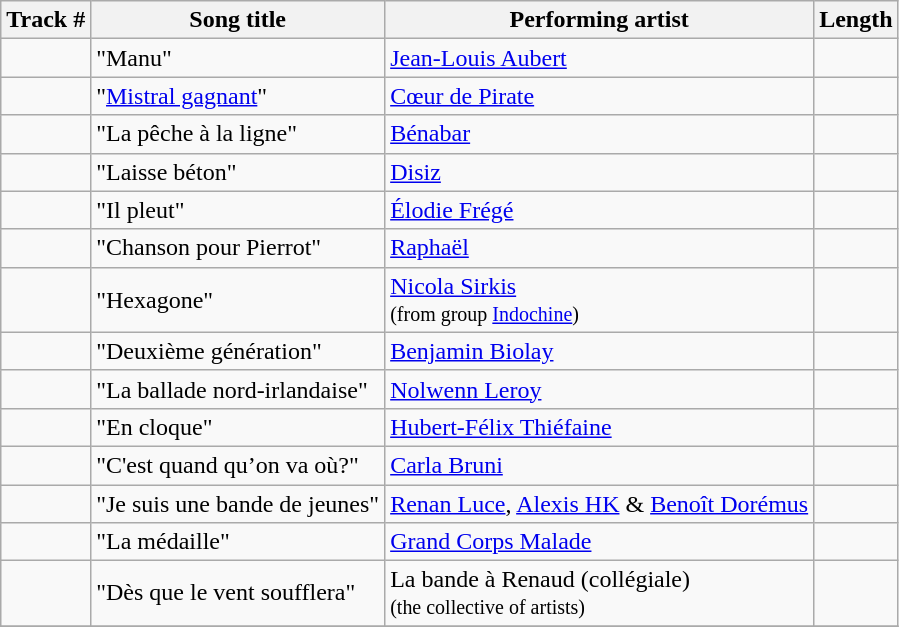<table class="wikitable">
<tr>
<th>Track #</th>
<th><strong>Song title</strong></th>
<th><strong>Performing artist</strong></th>
<th>Length</th>
</tr>
<tr>
<td></td>
<td>"Manu"</td>
<td><a href='#'>Jean-Louis Aubert</a></td>
<td></td>
</tr>
<tr>
<td></td>
<td>"<a href='#'>Mistral gagnant</a>"</td>
<td><a href='#'>Cœur de Pirate</a></td>
<td></td>
</tr>
<tr>
<td></td>
<td>"La pêche à la ligne"</td>
<td><a href='#'>Bénabar</a></td>
<td></td>
</tr>
<tr>
<td></td>
<td>"Laisse béton"</td>
<td><a href='#'>Disiz</a></td>
<td></td>
</tr>
<tr>
<td></td>
<td>"Il pleut"</td>
<td><a href='#'>Élodie Frégé</a></td>
<td></td>
</tr>
<tr>
<td></td>
<td>"Chanson pour Pierrot"</td>
<td><a href='#'>Raphaël</a></td>
<td></td>
</tr>
<tr>
<td></td>
<td>"Hexagone"</td>
<td><a href='#'>Nicola Sirkis</a> <br><small>(from group <a href='#'>Indochine</a>)</small></td>
<td></td>
</tr>
<tr>
<td></td>
<td>"Deuxième génération"</td>
<td><a href='#'>Benjamin Biolay</a></td>
<td></td>
</tr>
<tr>
<td></td>
<td>"La ballade nord-irlandaise"</td>
<td><a href='#'>Nolwenn Leroy</a></td>
<td></td>
</tr>
<tr>
<td></td>
<td>"En cloque"</td>
<td><a href='#'>Hubert-Félix Thiéfaine</a></td>
<td></td>
</tr>
<tr>
<td></td>
<td>"C'est quand qu’on va où?"</td>
<td><a href='#'>Carla Bruni</a></td>
<td></td>
</tr>
<tr>
<td></td>
<td>"Je suis une bande de jeunes"</td>
<td><a href='#'>Renan Luce</a>, <a href='#'>Alexis HK</a> & <a href='#'>Benoît Dorémus</a></td>
<td></td>
</tr>
<tr>
<td></td>
<td>"La médaille"</td>
<td><a href='#'>Grand Corps Malade</a></td>
<td></td>
</tr>
<tr>
<td></td>
<td>"Dès que le vent soufflera"</td>
<td>La bande à Renaud (collégiale) <br><small>(the collective of artists)</small></td>
<td></td>
</tr>
<tr>
</tr>
</table>
